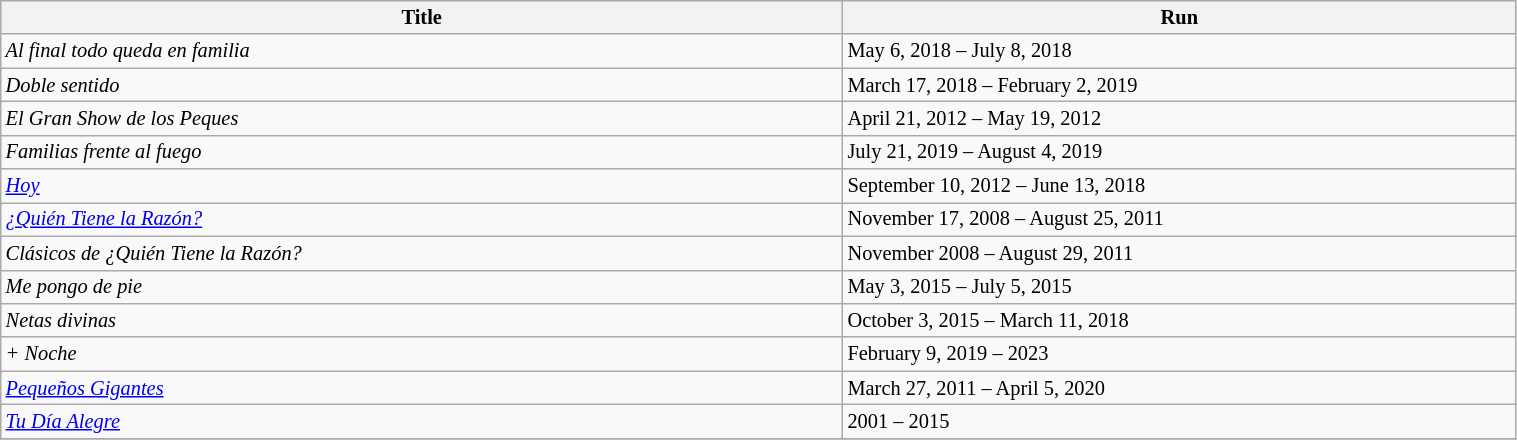<table class="wikitable sortable" style="width:80%; font-size:85%;">
<tr>
<th style="width:25%;">Title</th>
<th style="width:20%;">Run</th>
</tr>
<tr>
<td><em>Al final todo queda en familia</em></td>
<td>May 6, 2018 – July 8, 2018</td>
</tr>
<tr>
<td><em>Doble sentido</em></td>
<td>March 17, 2018 – February 2, 2019</td>
</tr>
<tr>
<td><em>El Gran Show de los Peques</em></td>
<td>April 21, 2012 – May 19, 2012</td>
</tr>
<tr>
<td><em>Familias frente al fuego</em></td>
<td>July 21, 2019 – August 4, 2019</td>
</tr>
<tr>
<td><em><a href='#'>Hoy</a></em></td>
<td>September 10, 2012 – June 13, 2018</td>
</tr>
<tr>
<td><em><a href='#'>¿Quién Tiene la Razón?</a></em></td>
<td>November 17, 2008 – August 25, 2011</td>
</tr>
<tr>
<td><em>Clásicos de ¿Quién Tiene la Razón? </em></td>
<td>November 2008 – August 29, 2011</td>
</tr>
<tr>
<td><em>Me pongo de pie</em></td>
<td>May 3, 2015 – July 5, 2015</td>
</tr>
<tr>
<td><em>Netas divinas</em></td>
<td>October 3, 2015 – March 11, 2018</td>
</tr>
<tr>
<td><em>+ Noche</em></td>
<td>February 9, 2019 – 2023</td>
</tr>
<tr>
<td><em><a href='#'>Pequeños Gigantes</a></em></td>
<td>March 27, 2011 – April 5, 2020</td>
</tr>
<tr>
<td><em><a href='#'>Tu Día Alegre</a></em></td>
<td>2001 – 2015</td>
</tr>
<tr>
</tr>
</table>
